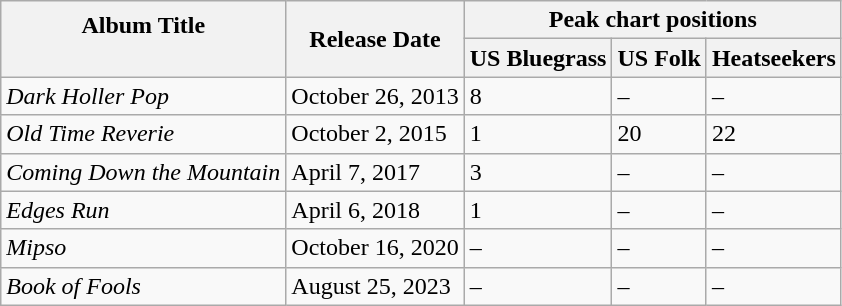<table class="wikitable">
<tr>
<th rowspan="2">Album Title<br><br></th>
<th rowspan="2">Release Date</th>
<th colspan="3">Peak chart positions</th>
</tr>
<tr>
<th>US Bluegrass</th>
<th>US Folk</th>
<th>Heatseekers</th>
</tr>
<tr>
<td><em>Dark Holler Pop</em></td>
<td>October 26, 2013</td>
<td>8</td>
<td>–</td>
<td>–</td>
</tr>
<tr>
<td><em>Old Time Reverie</em></td>
<td>October 2, 2015</td>
<td>1</td>
<td>20</td>
<td>22</td>
</tr>
<tr>
<td><em>Coming Down the Mountain</em></td>
<td>April 7, 2017</td>
<td>3</td>
<td>–</td>
<td>–</td>
</tr>
<tr>
<td><em>Edges Run</em></td>
<td>April 6, 2018</td>
<td>1</td>
<td>–</td>
<td>–</td>
</tr>
<tr>
<td><em>Mipso</em></td>
<td>October 16, 2020</td>
<td>–</td>
<td>–</td>
<td>–</td>
</tr>
<tr>
<td><em>Book of Fools</em></td>
<td>August 25, 2023</td>
<td>–</td>
<td>–</td>
<td>–</td>
</tr>
</table>
